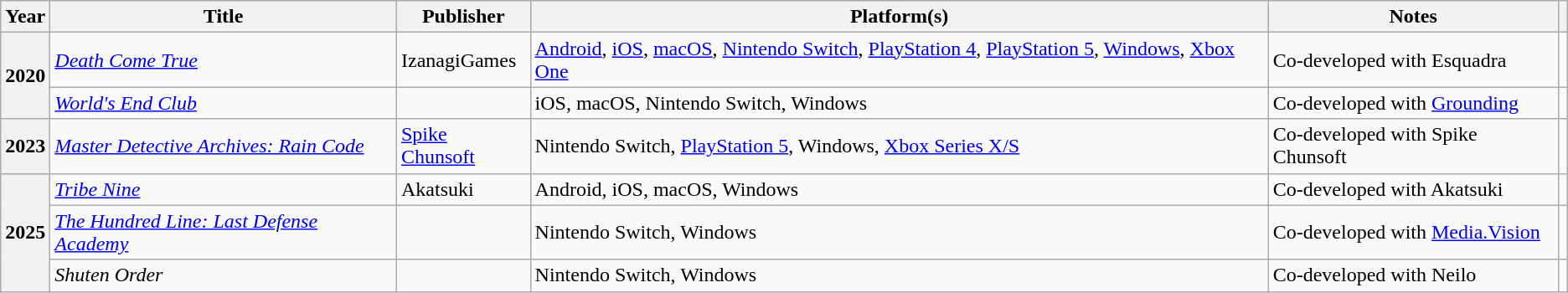<table class="wikitable sortable">
<tr>
<th>Year</th>
<th>Title</th>
<th>Publisher</th>
<th>Platform(s)</th>
<th class="unsortable">Notes</th>
<th class="unsortable"></th>
</tr>
<tr>
<th rowspan="2">2020</th>
<td><em><a href='#'>Death Come True</a></em></td>
<td>IzanagiGames</td>
<td><a href='#'>Android</a>, <a href='#'>iOS</a>, <a href='#'>macOS</a>, <a href='#'>Nintendo Switch</a>, <a href='#'>PlayStation 4</a>, <a href='#'>PlayStation 5</a>, <a href='#'>Windows</a>, <a href='#'>Xbox One</a></td>
<td>Co-developed with Esquadra</td>
<td></td>
</tr>
<tr>
<td><em><a href='#'>World's End Club</a></em></td>
<td></td>
<td>iOS, macOS, Nintendo Switch, Windows</td>
<td>Co-developed with <a href='#'>Grounding</a></td>
<td></td>
</tr>
<tr>
<th rowspan="1">2023</th>
<td><em><a href='#'>Master Detective Archives: Rain Code</a></em></td>
<td><a href='#'>Spike Chunsoft</a></td>
<td>Nintendo Switch, <a href='#'>PlayStation 5</a>, Windows, <a href='#'>Xbox Series X/S</a></td>
<td>Co-developed with Spike Chunsoft</td>
<td></td>
</tr>
<tr>
<th rowspan="3">2025</th>
<td><em><a href='#'>Tribe Nine</a></em></td>
<td>Akatsuki</td>
<td>Android, iOS, macOS, Windows</td>
<td>Co-developed with Akatsuki</td>
<td></td>
</tr>
<tr>
<td><em><a href='#'>The Hundred Line: Last Defense Academy</a></em></td>
<td></td>
<td>Nintendo Switch, Windows</td>
<td>Co-developed with <a href='#'>Media.Vision</a></td>
<td></td>
</tr>
<tr>
<td><em>Shuten Order</em></td>
<td></td>
<td>Nintendo Switch, Windows</td>
<td>Co-developed with Neilo</td>
<td></td>
</tr>
</table>
